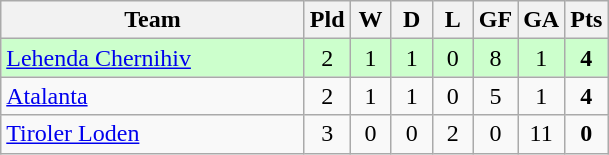<table class="wikitable" style="text-align: center;">
<tr>
<th width=195>Team</th>
<th width=20>Pld</th>
<th width=20>W</th>
<th width=20>D</th>
<th width=20>L</th>
<th width=20>GF</th>
<th width=20>GA</th>
<th width=20>Pts</th>
</tr>
<tr align="center" style="background:#ccffcc;">
<td align="left"> <a href='#'>Lehenda Chernihiv</a></td>
<td>2</td>
<td>1</td>
<td>1</td>
<td>0</td>
<td>8</td>
<td>1</td>
<td><strong>4</strong></td>
</tr>
<tr align="center">
<td align="left"> <a href='#'>Atalanta</a></td>
<td>2</td>
<td>1</td>
<td>1</td>
<td>0</td>
<td>5</td>
<td>1</td>
<td><strong>4</strong></td>
</tr>
<tr align="center">
<td align="left"> <a href='#'>Tiroler Loden</a></td>
<td>3</td>
<td>0</td>
<td>0</td>
<td>2</td>
<td>0</td>
<td>11</td>
<td><strong>0</strong></td>
</tr>
</table>
